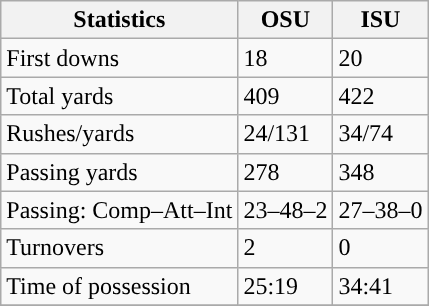<table class="wikitable" style="float: left;">
<tr>
<th>Statistics</th>
<th>OSU</th>
<th>ISU</th>
</tr>
<tr>
<td>First downs</td>
<td>18</td>
<td>20</td>
</tr>
<tr>
<td>Total yards</td>
<td>409</td>
<td>422</td>
</tr>
<tr>
<td>Rushes/yards</td>
<td>24/131</td>
<td>34/74</td>
</tr>
<tr>
<td>Passing yards</td>
<td>278</td>
<td>348</td>
</tr>
<tr>
<td>Passing: Comp–Att–Int</td>
<td>23–48–2</td>
<td>27–38–0</td>
</tr>
<tr>
<td>Turnovers</td>
<td>2</td>
<td>0</td>
</tr>
<tr>
<td>Time of possession</td>
<td>25:19</td>
<td>34:41</td>
</tr>
<tr>
</tr>
</table>
